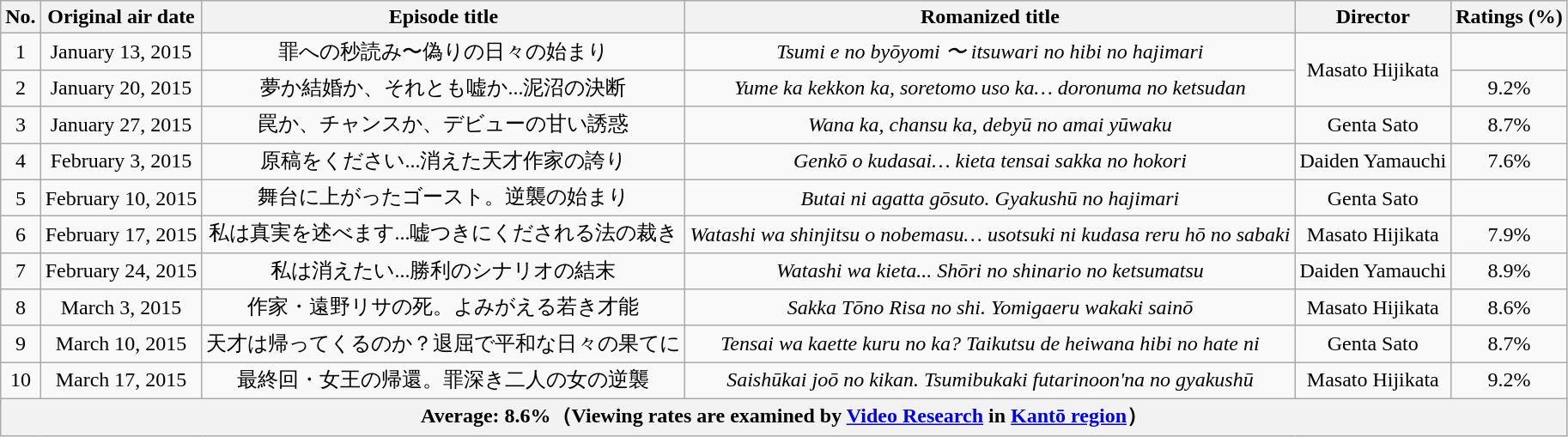<table class="wikitable" style="text-align:center">
<tr>
<th>No.</th>
<th>Original air date</th>
<th>Episode title</th>
<th>Romanized title</th>
<th>Director</th>
<th>Ratings (%)</th>
</tr>
<tr>
<td>1</td>
<td>January 13, 2015</td>
<td>罪への秒読み〜偽りの日々の始まり</td>
<td><em>Tsumi e no byōyomi 〜 itsuwari no hibi no hajimari</em></td>
<td rowspan="2">Masato Hijikata</td>
<td></td>
</tr>
<tr>
<td>2</td>
<td>January 20, 2015</td>
<td>夢か結婚か、それとも嘘か...泥沼の決断</td>
<td><em>Yume ka kekkon ka, soretomo uso ka… doronuma no ketsudan</em></td>
<td>9.2%</td>
</tr>
<tr>
<td>3</td>
<td>January 27, 2015</td>
<td>罠か、チャンスか、デビューの甘い誘惑</td>
<td><em>Wana ka, chansu ka, debyū no amai yūwaku</em></td>
<td>Genta Sato</td>
<td>8.7%</td>
</tr>
<tr>
<td>4</td>
<td>February 3, 2015</td>
<td>原稿をください...消えた天才作家の誇り</td>
<td><em>Genkō o kudasai… kieta tensai sakka no hokori</em></td>
<td>Daiden Yamauchi</td>
<td>7.6%</td>
</tr>
<tr>
<td>5</td>
<td>February 10, 2015</td>
<td>舞台に上がったゴースト。逆襲の始まり</td>
<td><em>Butai ni agatta gōsuto. Gyakushū no hajimari</em></td>
<td>Genta Sato</td>
<td></td>
</tr>
<tr>
<td>6</td>
<td>February 17, 2015</td>
<td>私は真実を述べます...嘘つきにくだされる法の裁き</td>
<td><em>Watashi wa shinjitsu o nobemasu… usotsuki ni kudasa reru hō no sabaki</em></td>
<td>Masato Hijikata</td>
<td>7.9%</td>
</tr>
<tr>
<td>7</td>
<td>February 24, 2015</td>
<td>私は消えたい...勝利のシナリオの結末</td>
<td><em>Watashi wa kieta... Shōri no shinario no ketsumatsu</em></td>
<td>Daiden Yamauchi</td>
<td>8.9%</td>
</tr>
<tr>
<td>8</td>
<td>March 3, 2015</td>
<td>作家・遠野リサの死。よみがえる若き才能</td>
<td><em>Sakka Tōno Risa no shi. Yomigaeru wakaki sainō</em></td>
<td>Masato Hijikata</td>
<td>8.6%</td>
</tr>
<tr>
<td>9</td>
<td>March 10, 2015</td>
<td>天才は帰ってくるのか？退屈で平和な日々の果てに</td>
<td><em>Tensai wa kaette kuru no ka? Taikutsu de heiwana hibi no hate ni</em></td>
<td>Genta Sato</td>
<td>8.7%</td>
</tr>
<tr>
<td>10</td>
<td>March 17, 2015</td>
<td>最終回・女王の帰還。罪深き二人の女の逆襲</td>
<td><em>Saishūkai joō no kikan. Tsumibukaki futarinoon'na no gyakushū</em></td>
<td>Masato Hijikata</td>
<td>9.2%</td>
</tr>
<tr>
<th colspan="6">Average: 8.6%（Viewing rates are examined by <a href='#'>Video Research</a> in <a href='#'>Kantō region</a>）</th>
</tr>
</table>
